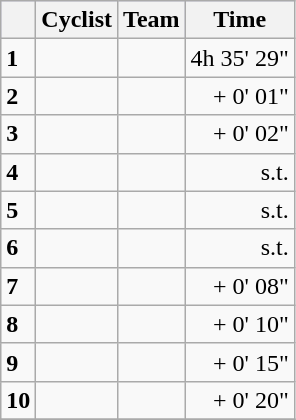<table class="wikitable">
<tr style="background:#ccccff;">
<th></th>
<th>Cyclist</th>
<th>Team</th>
<th>Time</th>
</tr>
<tr>
<td><strong>1</strong></td>
<td></td>
<td></td>
<td>4h 35' 29"</td>
</tr>
<tr>
<td><strong>2</strong></td>
<td></td>
<td></td>
<td align="right">+ 0' 01"</td>
</tr>
<tr>
<td><strong>3</strong></td>
<td></td>
<td></td>
<td align="right">+ 0' 02"</td>
</tr>
<tr>
<td><strong>4</strong></td>
<td></td>
<td></td>
<td align="right">s.t.</td>
</tr>
<tr>
<td><strong>5</strong></td>
<td><del></del></td>
<td><del></del></td>
<td align="right">s.t.</td>
</tr>
<tr>
<td><strong>6</strong></td>
<td></td>
<td></td>
<td align="right">s.t.</td>
</tr>
<tr>
<td><strong>7</strong></td>
<td></td>
<td></td>
<td align="right">+ 0' 08"</td>
</tr>
<tr>
<td><strong>8</strong></td>
<td></td>
<td></td>
<td align="right">+ 0' 10"</td>
</tr>
<tr>
<td><strong>9</strong></td>
<td></td>
<td></td>
<td align="right">+ 0' 15"</td>
</tr>
<tr>
<td><strong>10</strong></td>
<td></td>
<td></td>
<td align="right">+ 0' 20"</td>
</tr>
<tr>
</tr>
</table>
